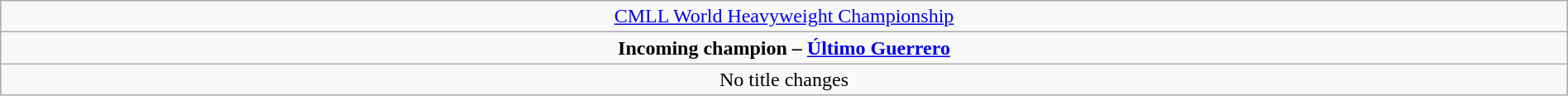<table class="wikitable" style="text-align:center; width:100%;">
<tr>
<td colspan="4" style="text-align: center;"><a href='#'>CMLL World Heavyweight Championship</a></td>
</tr>
<tr>
<td colspan="4" style="text-align: center;"><strong>Incoming champion – <a href='#'>Último Guerrero</a></strong></td>
</tr>
<tr>
<td colspan="4" style="text-align: center;">No title changes</td>
</tr>
</table>
